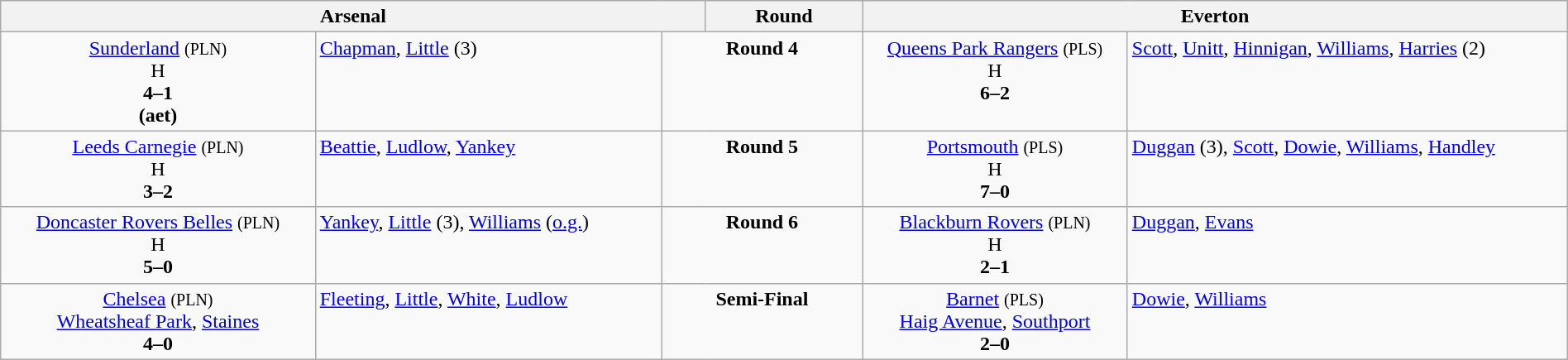<table class=wikitable width=100% style="text-align:center">
<tr valign=top>
<th colspan=3 width=45%>Arsenal</th>
<th width=10%>Round</th>
<th colspan=3 width=45%>Everton</th>
</tr>
<tr valign=top>
<td><a href='#'>Sunderland</a> <small>(PLN)</small><br>H<br><strong>4–1<br>(aet)</strong></td>
<td align=left><a href='#'>Chapman</a>, <a href='#'>Little</a> (3)</td>
<td colspan=2><strong>Round 4</strong></td>
<td><a href='#'>Queens Park Rangers</a> <small>(PLS)</small><br>H<br><strong>6–2</strong></td>
<td align=left><a href='#'>Scott</a>, <a href='#'>Unitt</a>, <a href='#'>Hinnigan</a>, <a href='#'>Williams</a>, <a href='#'>Harries</a> (2)</td>
</tr>
<tr valign=top>
<td><a href='#'>Leeds Carnegie</a> <small>(PLN)</small><br>H<br><strong>3–2</strong></td>
<td align=left><a href='#'>Beattie</a>, <a href='#'>Ludlow</a>, <a href='#'>Yankey</a></td>
<td colspan=2><strong>Round 5</strong></td>
<td><a href='#'>Portsmouth</a> <small>(PLS)</small><br>H<br><strong>7–0</strong></td>
<td align=left><a href='#'>Duggan</a> (3), <a href='#'>Scott</a>, <a href='#'>Dowie</a>, <a href='#'>Williams</a>, <a href='#'>Handley</a></td>
</tr>
<tr valign=top>
<td><a href='#'>Doncaster Rovers Belles</a> <small>(PLN)</small><br>H<br><strong>5–0</strong></td>
<td align=left><a href='#'>Yankey</a>, <a href='#'>Little</a> (3), <a href='#'>Williams</a> (<a href='#'>o.g.</a>)</td>
<td colspan=2><strong>Round 6</strong></td>
<td><a href='#'>Blackburn Rovers</a> <small>(PLN)</small><br>H<br><strong>2–1</strong></td>
<td align=left><a href='#'>Duggan</a>, <a href='#'>Evans</a></td>
</tr>
<tr valign=top>
<td><a href='#'>Chelsea</a> <small>(PLN)</small><br><a href='#'>Wheatsheaf Park</a>, <a href='#'>Staines</a><br><strong>4–0</strong></td>
<td align=left><a href='#'>Fleeting</a>, <a href='#'>Little</a>, <a href='#'>White</a>, <a href='#'>Ludlow</a></td>
<td colspan=2><strong>Semi-Final</strong></td>
<td><a href='#'>Barnet</a> <small>(PLS)</small><br><a href='#'>Haig Avenue</a>, <a href='#'>Southport</a><br><strong>2–0</strong></td>
<td align=left><a href='#'>Dowie</a>, <a href='#'>Williams</a></td>
</tr>
</table>
